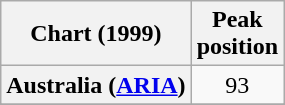<table class="wikitable sortable plainrowheaders">
<tr>
<th>Chart (1999)</th>
<th>Peak<br>position</th>
</tr>
<tr>
<th scope="row">Australia (<a href='#'>ARIA</a>)</th>
<td align="center">93</td>
</tr>
<tr>
</tr>
<tr>
</tr>
<tr>
</tr>
<tr>
</tr>
<tr>
</tr>
<tr>
</tr>
<tr>
</tr>
<tr>
</tr>
</table>
